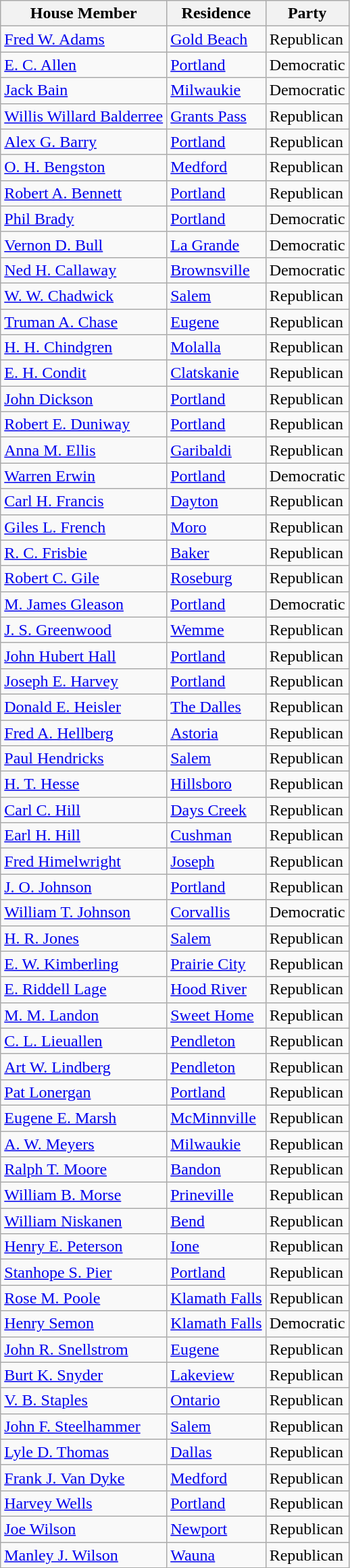<table class="wikitable">
<tr>
<th>House Member</th>
<th>Residence</th>
<th>Party</th>
</tr>
<tr>
<td><a href='#'>Fred W. Adams</a></td>
<td><a href='#'>Gold Beach</a></td>
<td>Republican</td>
</tr>
<tr>
<td><a href='#'>E. C. Allen</a></td>
<td><a href='#'>Portland</a></td>
<td>Democratic</td>
</tr>
<tr>
<td><a href='#'>Jack Bain</a></td>
<td><a href='#'>Milwaukie</a></td>
<td>Democratic</td>
</tr>
<tr>
<td><a href='#'>Willis Willard Balderree</a></td>
<td><a href='#'>Grants Pass</a></td>
<td>Republican</td>
</tr>
<tr>
<td><a href='#'>Alex G. Barry</a></td>
<td><a href='#'>Portland</a></td>
<td>Republican</td>
</tr>
<tr>
<td><a href='#'>O. H. Bengston</a></td>
<td><a href='#'>Medford</a></td>
<td>Republican</td>
</tr>
<tr>
<td><a href='#'>Robert A. Bennett</a></td>
<td><a href='#'>Portland</a></td>
<td>Republican</td>
</tr>
<tr>
<td><a href='#'>Phil Brady</a></td>
<td><a href='#'>Portland</a></td>
<td>Democratic</td>
</tr>
<tr>
<td><a href='#'>Vernon D. Bull</a></td>
<td><a href='#'>La Grande</a></td>
<td>Democratic</td>
</tr>
<tr>
<td><a href='#'>Ned H. Callaway</a></td>
<td><a href='#'>Brownsville</a></td>
<td>Democratic</td>
</tr>
<tr>
<td><a href='#'>W. W. Chadwick</a></td>
<td><a href='#'>Salem</a></td>
<td>Republican</td>
</tr>
<tr>
<td><a href='#'>Truman A. Chase</a></td>
<td><a href='#'>Eugene</a></td>
<td>Republican</td>
</tr>
<tr>
<td><a href='#'>H. H. Chindgren</a></td>
<td><a href='#'>Molalla</a></td>
<td>Republican</td>
</tr>
<tr>
<td><a href='#'>E. H. Condit</a></td>
<td><a href='#'>Clatskanie</a></td>
<td>Republican</td>
</tr>
<tr>
<td><a href='#'>John Dickson</a></td>
<td><a href='#'>Portland</a></td>
<td>Republican</td>
</tr>
<tr>
<td><a href='#'>Robert E. Duniway</a></td>
<td><a href='#'>Portland</a></td>
<td>Republican</td>
</tr>
<tr>
<td><a href='#'>Anna M. Ellis</a></td>
<td><a href='#'>Garibaldi</a></td>
<td>Republican</td>
</tr>
<tr>
<td><a href='#'>Warren Erwin</a></td>
<td><a href='#'>Portland</a></td>
<td>Democratic</td>
</tr>
<tr>
<td><a href='#'>Carl H. Francis</a></td>
<td><a href='#'>Dayton</a></td>
<td>Republican</td>
</tr>
<tr>
<td><a href='#'>Giles L. French</a></td>
<td><a href='#'>Moro</a></td>
<td>Republican</td>
</tr>
<tr>
<td><a href='#'>R. C. Frisbie</a></td>
<td><a href='#'>Baker</a></td>
<td>Republican</td>
</tr>
<tr>
<td><a href='#'>Robert C. Gile</a></td>
<td><a href='#'>Roseburg</a></td>
<td>Republican</td>
</tr>
<tr>
<td><a href='#'>M. James Gleason</a></td>
<td><a href='#'>Portland</a></td>
<td>Democratic</td>
</tr>
<tr>
<td><a href='#'>J. S. Greenwood</a></td>
<td><a href='#'>Wemme</a></td>
<td>Republican</td>
</tr>
<tr>
<td><a href='#'>John Hubert Hall</a></td>
<td><a href='#'>Portland</a></td>
<td>Republican</td>
</tr>
<tr>
<td><a href='#'>Joseph E. Harvey</a></td>
<td><a href='#'>Portland</a></td>
<td>Republican</td>
</tr>
<tr>
<td><a href='#'>Donald E. Heisler</a></td>
<td><a href='#'>The Dalles</a></td>
<td>Republican</td>
</tr>
<tr>
<td><a href='#'>Fred A. Hellberg</a></td>
<td><a href='#'>Astoria</a></td>
<td>Republican</td>
</tr>
<tr>
<td><a href='#'>Paul Hendricks</a></td>
<td><a href='#'>Salem</a></td>
<td>Republican</td>
</tr>
<tr>
<td><a href='#'>H. T. Hesse</a></td>
<td><a href='#'>Hillsboro</a></td>
<td>Republican</td>
</tr>
<tr>
<td><a href='#'>Carl C. Hill</a></td>
<td><a href='#'>Days Creek</a></td>
<td>Republican</td>
</tr>
<tr>
<td><a href='#'>Earl H. Hill</a></td>
<td><a href='#'>Cushman</a></td>
<td>Republican</td>
</tr>
<tr>
<td><a href='#'>Fred Himelwright</a></td>
<td><a href='#'>Joseph</a></td>
<td>Republican</td>
</tr>
<tr>
<td><a href='#'>J. O. Johnson</a></td>
<td><a href='#'>Portland</a></td>
<td>Republican</td>
</tr>
<tr>
<td><a href='#'>William T. Johnson</a></td>
<td><a href='#'>Corvallis</a></td>
<td>Democratic</td>
</tr>
<tr>
<td><a href='#'>H. R. Jones</a></td>
<td><a href='#'>Salem</a></td>
<td>Republican</td>
</tr>
<tr>
<td><a href='#'>E. W. Kimberling</a></td>
<td><a href='#'>Prairie City</a></td>
<td>Republican</td>
</tr>
<tr>
<td><a href='#'>E. Riddell Lage</a></td>
<td><a href='#'>Hood River</a></td>
<td>Republican</td>
</tr>
<tr>
<td><a href='#'>M. M. Landon</a></td>
<td><a href='#'>Sweet Home</a></td>
<td>Republican</td>
</tr>
<tr>
<td><a href='#'>C. L. Lieuallen</a></td>
<td><a href='#'>Pendleton</a></td>
<td>Republican</td>
</tr>
<tr>
<td><a href='#'>Art W. Lindberg</a></td>
<td><a href='#'>Pendleton</a></td>
<td>Republican</td>
</tr>
<tr>
<td><a href='#'>Pat Lonergan</a></td>
<td><a href='#'>Portland</a></td>
<td>Republican</td>
</tr>
<tr>
<td><a href='#'>Eugene E. Marsh</a></td>
<td><a href='#'>McMinnville</a></td>
<td>Republican</td>
</tr>
<tr>
<td><a href='#'>A. W. Meyers</a></td>
<td><a href='#'>Milwaukie</a></td>
<td>Republican</td>
</tr>
<tr>
<td><a href='#'>Ralph T. Moore</a></td>
<td><a href='#'>Bandon</a></td>
<td>Republican</td>
</tr>
<tr>
<td><a href='#'>William B. Morse</a></td>
<td><a href='#'>Prineville</a></td>
<td>Republican</td>
</tr>
<tr>
<td><a href='#'>William Niskanen</a></td>
<td><a href='#'>Bend</a></td>
<td>Republican</td>
</tr>
<tr>
<td><a href='#'>Henry E. Peterson</a></td>
<td><a href='#'>Ione</a></td>
<td>Republican</td>
</tr>
<tr>
<td><a href='#'>Stanhope S. Pier</a></td>
<td><a href='#'>Portland</a></td>
<td>Republican</td>
</tr>
<tr>
<td><a href='#'>Rose M. Poole</a></td>
<td><a href='#'>Klamath Falls</a></td>
<td>Republican</td>
</tr>
<tr>
<td><a href='#'>Henry Semon</a></td>
<td><a href='#'>Klamath Falls</a></td>
<td>Democratic</td>
</tr>
<tr>
<td><a href='#'>John R. Snellstrom</a></td>
<td><a href='#'>Eugene</a></td>
<td>Republican</td>
</tr>
<tr>
<td><a href='#'>Burt K. Snyder</a></td>
<td><a href='#'>Lakeview</a></td>
<td>Republican</td>
</tr>
<tr>
<td><a href='#'>V. B. Staples</a></td>
<td><a href='#'>Ontario</a></td>
<td>Republican</td>
</tr>
<tr>
<td><a href='#'>John F. Steelhammer</a></td>
<td><a href='#'>Salem</a></td>
<td>Republican</td>
</tr>
<tr>
<td><a href='#'>Lyle D. Thomas</a></td>
<td><a href='#'>Dallas</a></td>
<td>Republican</td>
</tr>
<tr>
<td><a href='#'>Frank J. Van Dyke</a></td>
<td><a href='#'>Medford</a></td>
<td>Republican</td>
</tr>
<tr>
<td><a href='#'>Harvey Wells</a></td>
<td><a href='#'>Portland</a></td>
<td>Republican</td>
</tr>
<tr>
<td><a href='#'>Joe Wilson</a></td>
<td><a href='#'>Newport</a></td>
<td>Republican</td>
</tr>
<tr>
<td><a href='#'>Manley J. Wilson</a></td>
<td><a href='#'>Wauna</a></td>
<td>Republican</td>
</tr>
</table>
